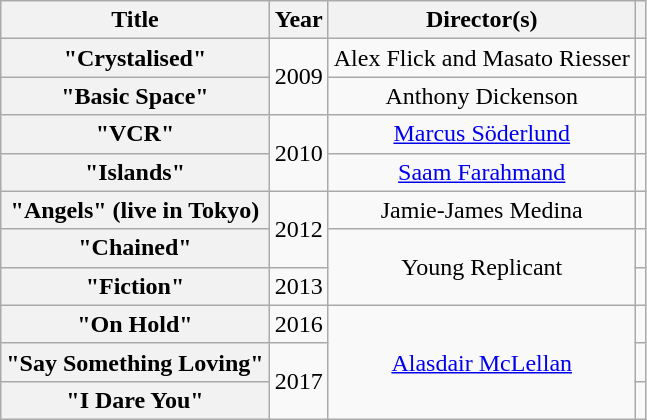<table class="wikitable plainrowheaders" style="text-align:center">
<tr>
<th scope="col">Title</th>
<th scope="col">Year</th>
<th scope="col">Director(s)</th>
<th scope="col"></th>
</tr>
<tr>
<th scope="row">"Crystalised"</th>
<td rowspan="2">2009</td>
<td>Alex Flick and Masato Riesser</td>
<td></td>
</tr>
<tr>
<th scope="row">"Basic Space"</th>
<td>Anthony Dickenson</td>
<td></td>
</tr>
<tr>
<th scope="row">"VCR"</th>
<td rowspan="2">2010</td>
<td><a href='#'>Marcus Söderlund</a></td>
<td></td>
</tr>
<tr>
<th scope="row">"Islands"</th>
<td><a href='#'>Saam Farahmand</a></td>
<td></td>
</tr>
<tr>
<th scope="row">"Angels" (live in Tokyo)</th>
<td rowspan="2">2012</td>
<td>Jamie-James Medina</td>
<td></td>
</tr>
<tr>
<th scope="row">"Chained"</th>
<td rowspan="2">Young Replicant</td>
<td></td>
</tr>
<tr>
<th scope="row">"Fiction"</th>
<td>2013</td>
<td></td>
</tr>
<tr>
<th scope="row">"On Hold"</th>
<td>2016</td>
<td rowspan="3"><a href='#'>Alasdair McLellan</a></td>
<td></td>
</tr>
<tr>
<th scope="row">"Say Something Loving"</th>
<td rowspan="2">2017</td>
<td></td>
</tr>
<tr>
<th scope="row">"I Dare You"</th>
<td></td>
</tr>
</table>
